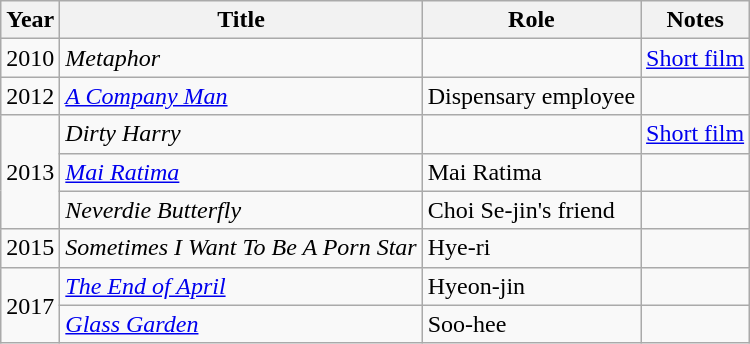<table class="wikitable sortable">
<tr>
<th>Year</th>
<th>Title</th>
<th>Role</th>
<th class="unsortable">Notes</th>
</tr>
<tr>
<td>2010</td>
<td><em>Metaphor</em></td>
<td></td>
<td><a href='#'>Short film</a></td>
</tr>
<tr>
<td>2012</td>
<td><em><a href='#'>A Company Man</a></em></td>
<td>Dispensary employee</td>
<td></td>
</tr>
<tr>
<td rowspan=3>2013</td>
<td><em>Dirty Harry</em></td>
<td></td>
<td><a href='#'>Short film</a></td>
</tr>
<tr>
<td><em><a href='#'>Mai Ratima</a></em></td>
<td>Mai Ratima</td>
<td></td>
</tr>
<tr>
<td><em>Neverdie Butterfly</em></td>
<td>Choi Se-jin's friend</td>
<td></td>
</tr>
<tr>
<td>2015</td>
<td><em>Sometimes I Want To Be A Porn Star </em></td>
<td>Hye-ri</td>
<td></td>
</tr>
<tr>
<td rowspan=2>2017</td>
<td><em><a href='#'>The End of April</a> </em></td>
<td>Hyeon-jin</td>
<td></td>
</tr>
<tr>
<td><em><a href='#'>Glass Garden</a></em></td>
<td>Soo-hee</td>
<td></td>
</tr>
</table>
